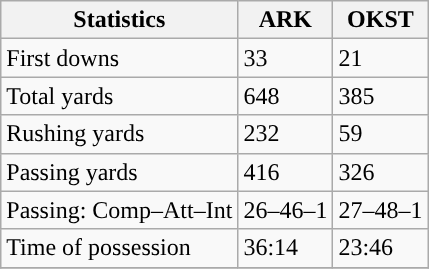<table class="wikitable" style="float: left;">
<tr>
<th>Statistics</th>
<th>ARK</th>
<th>OKST</th>
</tr>
<tr>
<td>First downs</td>
<td>33</td>
<td>21</td>
</tr>
<tr>
<td>Total yards</td>
<td>648</td>
<td>385</td>
</tr>
<tr>
<td>Rushing yards</td>
<td>232</td>
<td>59</td>
</tr>
<tr>
<td>Passing yards</td>
<td>416</td>
<td>326</td>
</tr>
<tr>
<td>Passing: Comp–Att–Int</td>
<td>26–46–1</td>
<td>27–48–1</td>
</tr>
<tr>
<td>Time of possession</td>
<td>36:14</td>
<td>23:46</td>
</tr>
<tr>
</tr>
</table>
